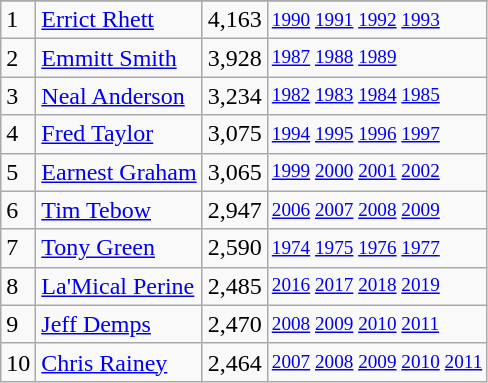<table class="wikitable">
<tr>
</tr>
<tr>
<td>1</td>
<td><a href='#'>Errict Rhett</a></td>
<td>4,163</td>
<td style="font-size:80%;"><a href='#'>1990</a> <a href='#'>1991</a> <a href='#'>1992</a> <a href='#'>1993</a></td>
</tr>
<tr>
<td>2</td>
<td><a href='#'>Emmitt Smith</a></td>
<td>3,928</td>
<td style="font-size:80%;"><a href='#'>1987</a> <a href='#'>1988</a> <a href='#'>1989</a></td>
</tr>
<tr>
<td>3</td>
<td><a href='#'>Neal Anderson</a></td>
<td>3,234</td>
<td style="font-size:80%;"><a href='#'>1982</a> <a href='#'>1983</a> <a href='#'>1984</a> <a href='#'>1985</a></td>
</tr>
<tr>
<td>4</td>
<td><a href='#'>Fred Taylor</a></td>
<td>3,075</td>
<td style="font-size:80%;"><a href='#'>1994</a> <a href='#'>1995</a> <a href='#'>1996</a> <a href='#'>1997</a></td>
</tr>
<tr>
<td>5</td>
<td><a href='#'>Earnest Graham</a></td>
<td>3,065</td>
<td style="font-size:80%;"><a href='#'>1999</a> <a href='#'>2000</a> <a href='#'>2001</a> <a href='#'>2002</a></td>
</tr>
<tr>
<td>6</td>
<td><a href='#'>Tim Tebow</a></td>
<td>2,947</td>
<td style="font-size:80%;"><a href='#'>2006</a> <a href='#'>2007</a> <a href='#'>2008</a> <a href='#'>2009</a></td>
</tr>
<tr>
<td>7</td>
<td><a href='#'>Tony Green</a></td>
<td>2,590</td>
<td style="font-size:80%;"><a href='#'>1974</a> <a href='#'>1975</a> <a href='#'>1976</a> <a href='#'>1977</a></td>
</tr>
<tr>
<td>8</td>
<td><a href='#'>La'Mical Perine</a></td>
<td>2,485</td>
<td style="font-size:80%;"><a href='#'>2016</a> <a href='#'>2017</a> <a href='#'>2018</a> <a href='#'>2019</a></td>
</tr>
<tr>
<td>9</td>
<td><a href='#'>Jeff Demps</a></td>
<td>2,470</td>
<td style="font-size:80%;"><a href='#'>2008</a> <a href='#'>2009</a> <a href='#'>2010</a> <a href='#'>2011</a></td>
</tr>
<tr>
<td>10</td>
<td><a href='#'>Chris Rainey</a></td>
<td>2,464</td>
<td style="font-size:80%;"><a href='#'>2007</a> <a href='#'>2008</a> <a href='#'>2009</a> <a href='#'>2010</a> <a href='#'>2011</a></td>
</tr>
</table>
